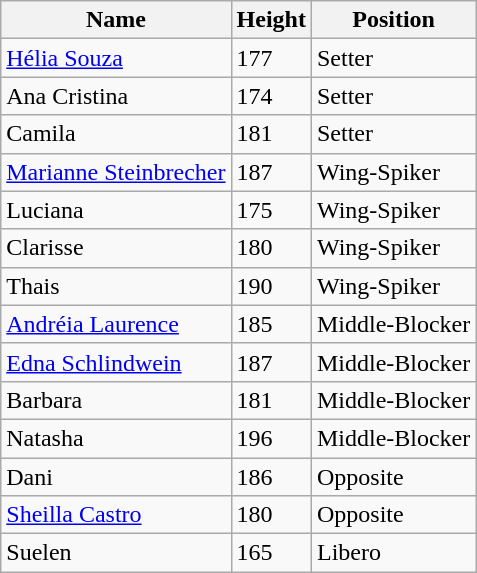<table class="wikitable">
<tr>
<th>Name</th>
<th>Height</th>
<th>Position</th>
</tr>
<tr>
<td><a href='#'>Hélia Souza</a></td>
<td>177</td>
<td>Setter</td>
</tr>
<tr>
<td>Ana Cristina</td>
<td>174</td>
<td>Setter</td>
</tr>
<tr>
<td>Camila</td>
<td>181</td>
<td>Setter</td>
</tr>
<tr>
<td><a href='#'>Marianne Steinbrecher</a></td>
<td>187</td>
<td>Wing-Spiker</td>
</tr>
<tr>
<td>Luciana</td>
<td>175</td>
<td>Wing-Spiker</td>
</tr>
<tr>
<td>Clarisse</td>
<td>180</td>
<td>Wing-Spiker</td>
</tr>
<tr>
<td>Thais</td>
<td>190</td>
<td>Wing-Spiker</td>
</tr>
<tr>
<td><a href='#'>Andréia Laurence</a></td>
<td>185</td>
<td>Middle-Blocker</td>
</tr>
<tr>
<td><a href='#'>Edna Schlindwein</a></td>
<td>187</td>
<td>Middle-Blocker</td>
</tr>
<tr>
<td>Barbara</td>
<td>181</td>
<td>Middle-Blocker</td>
</tr>
<tr>
<td>Natasha</td>
<td>196</td>
<td>Middle-Blocker</td>
</tr>
<tr>
<td>Dani</td>
<td>186</td>
<td>Opposite</td>
</tr>
<tr>
<td><a href='#'>Sheilla Castro</a></td>
<td>180</td>
<td>Opposite</td>
</tr>
<tr>
<td>Suelen</td>
<td>165</td>
<td>Libero</td>
</tr>
</table>
